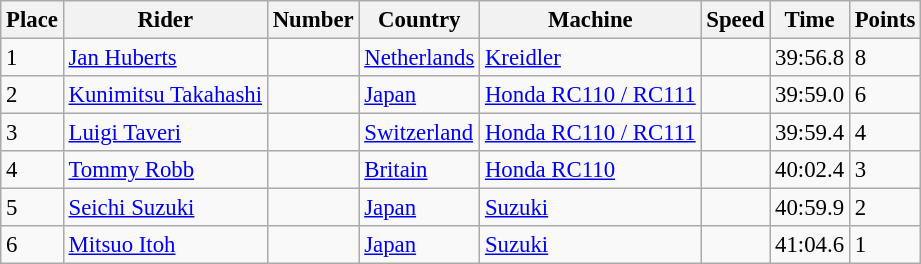<table class="wikitable" style="font-size: 95%;">
<tr>
<th>Place</th>
<th>Rider</th>
<th>Number</th>
<th>Country</th>
<th>Machine</th>
<th>Speed</th>
<th>Time</th>
<th>Points</th>
</tr>
<tr>
<td>1</td>
<td> <a href='#'>Jan Huberts</a></td>
<td></td>
<td><a href='#'>Netherlands</a></td>
<td><a href='#'>Kreidler</a></td>
<td></td>
<td>39:56.8</td>
<td>8</td>
</tr>
<tr>
<td>2</td>
<td> <a href='#'>Kunimitsu Takahashi</a></td>
<td></td>
<td><a href='#'>Japan</a></td>
<td><a href='#'>Honda RC110 / RC111</a></td>
<td></td>
<td>39:59.0</td>
<td>6</td>
</tr>
<tr>
<td>3</td>
<td> <a href='#'>Luigi Taveri</a></td>
<td></td>
<td><a href='#'>Switzerland</a></td>
<td><a href='#'>Honda RC110 / RC111</a></td>
<td></td>
<td>39:59.4</td>
<td>4</td>
</tr>
<tr>
<td>4</td>
<td> <a href='#'>Tommy Robb</a></td>
<td></td>
<td><a href='#'>Britain</a></td>
<td><a href='#'>Honda RC110</a></td>
<td></td>
<td>40:02.4</td>
<td>3</td>
</tr>
<tr>
<td>5</td>
<td> <a href='#'>Seichi Suzuki</a></td>
<td></td>
<td><a href='#'>Japan</a></td>
<td><a href='#'>Suzuki</a></td>
<td></td>
<td>40:59.9</td>
<td>2</td>
</tr>
<tr>
<td>6</td>
<td> <a href='#'>Mitsuo Itoh</a></td>
<td></td>
<td><a href='#'>Japan</a></td>
<td><a href='#'>Suzuki</a></td>
<td></td>
<td>41:04.6</td>
<td>1</td>
</tr>
</table>
